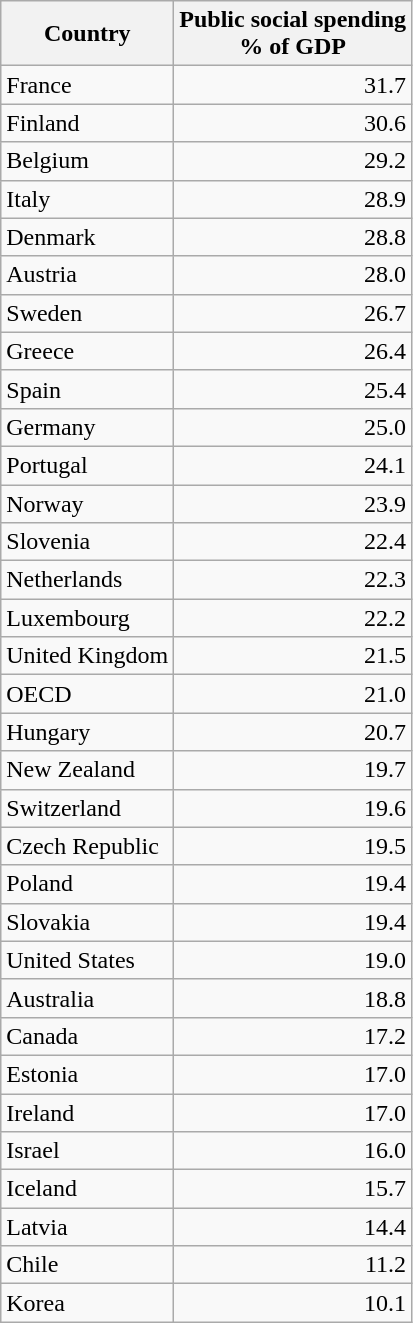<table class="wikitable sortable" style="margin-right:auto;margin-right:auto;text-align: right">
<tr>
<th>Country</th>
<th>Public social spending<br>% of GDP</th>
</tr>
<tr>
<td align="left">France</td>
<td>31.7</td>
</tr>
<tr>
<td align="left">Finland</td>
<td>30.6</td>
</tr>
<tr>
<td align="left">Belgium</td>
<td>29.2</td>
</tr>
<tr>
<td align="left">Italy</td>
<td>28.9</td>
</tr>
<tr>
<td align="left">Denmark</td>
<td>28.8</td>
</tr>
<tr>
<td align="left">Austria</td>
<td>28.0</td>
</tr>
<tr>
<td align="left">Sweden</td>
<td>26.7</td>
</tr>
<tr>
<td align="left">Greece</td>
<td>26.4</td>
</tr>
<tr>
<td align="left">Spain</td>
<td>25.4</td>
</tr>
<tr>
<td align="left">Germany</td>
<td>25.0</td>
</tr>
<tr>
<td align="left">Portugal</td>
<td>24.1</td>
</tr>
<tr>
<td align="left">Norway</td>
<td>23.9</td>
</tr>
<tr>
<td align="left">Slovenia</td>
<td>22.4</td>
</tr>
<tr>
<td align="left">Netherlands</td>
<td>22.3</td>
</tr>
<tr>
<td align="left">Luxembourg</td>
<td>22.2</td>
</tr>
<tr>
<td align="left">United Kingdom</td>
<td>21.5</td>
</tr>
<tr>
<td align="left">OECD</td>
<td>21.0</td>
</tr>
<tr>
<td align="left">Hungary</td>
<td>20.7</td>
</tr>
<tr>
<td align="left">New Zealand</td>
<td>19.7</td>
</tr>
<tr>
<td align="left">Switzerland</td>
<td>19.6</td>
</tr>
<tr>
<td align="left">Czech Republic</td>
<td>19.5</td>
</tr>
<tr>
<td align="left">Poland</td>
<td>19.4</td>
</tr>
<tr>
<td align="left">Slovakia</td>
<td>19.4</td>
</tr>
<tr>
<td align="left">United States</td>
<td>19.0</td>
</tr>
<tr>
<td align="left">Australia</td>
<td>18.8</td>
</tr>
<tr>
<td align="left">Canada</td>
<td>17.2</td>
</tr>
<tr>
<td align="left">Estonia</td>
<td>17.0</td>
</tr>
<tr>
<td align="left">Ireland</td>
<td>17.0</td>
</tr>
<tr>
<td align="left">Israel</td>
<td>16.0</td>
</tr>
<tr>
<td align="left">Iceland</td>
<td>15.7</td>
</tr>
<tr>
<td align="left">Latvia</td>
<td>14.4</td>
</tr>
<tr>
<td align="left">Chile</td>
<td>11.2</td>
</tr>
<tr>
<td align="left">Korea</td>
<td>10.1</td>
</tr>
</table>
